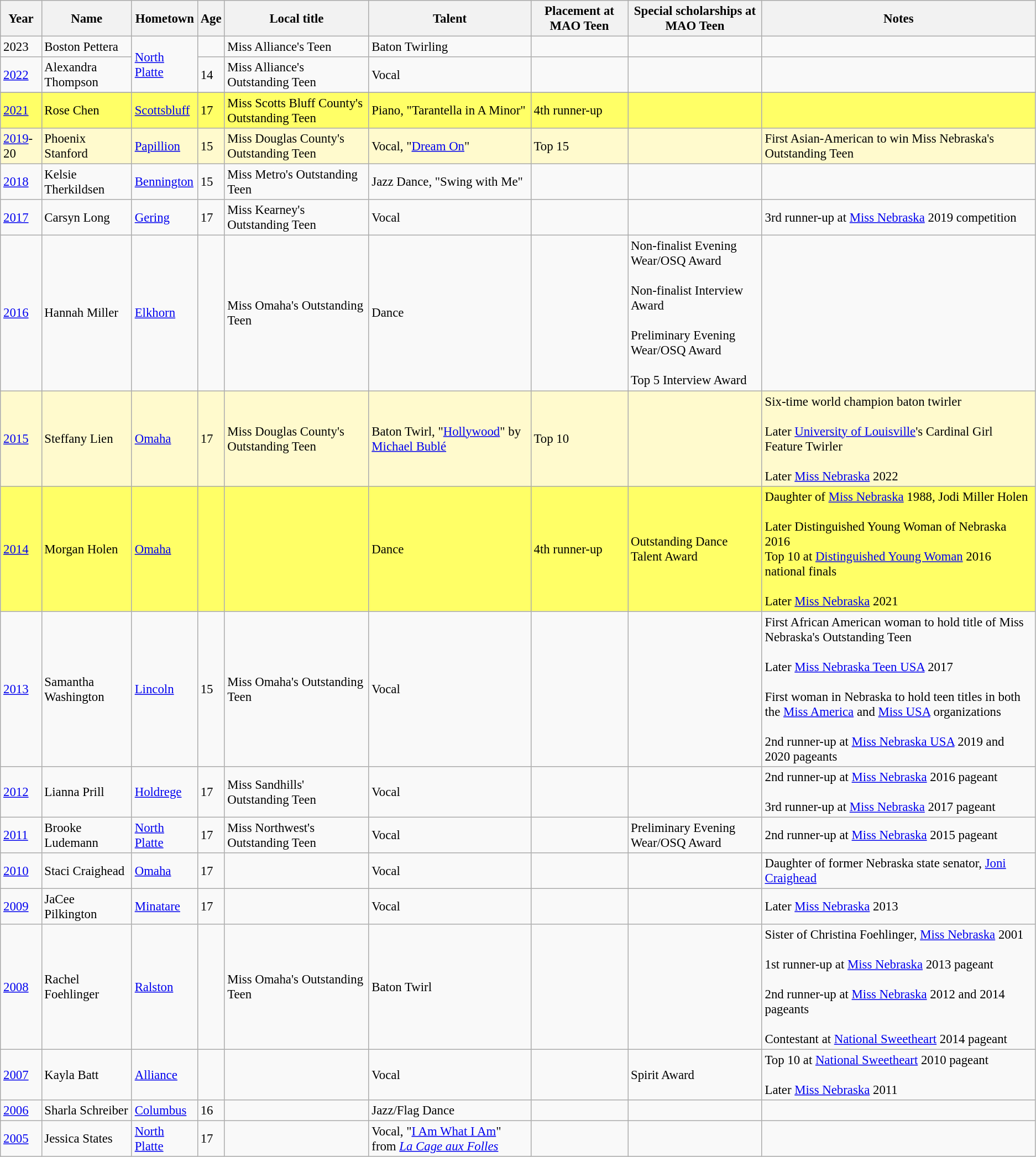<table class="wikitable sortable"style="font-size:95%;">
<tr>
<th>Year</th>
<th>Name</th>
<th>Hometown</th>
<th>Age</th>
<th>Local title</th>
<th>Talent</th>
<th>Placement at MAO Teen</th>
<th>Special scholarships at MAO Teen</th>
<th>Notes</th>
</tr>
<tr>
<td>2023</td>
<td>Boston Pettera</td>
<td rowspan="2"><a href='#'>North Platte</a></td>
<td></td>
<td>Miss Alliance's Teen</td>
<td>Baton Twirling</td>
<td></td>
<td></td>
<td></td>
</tr>
<tr>
<td><a href='#'>2022</a></td>
<td>Alexandra Thompson</td>
<td>14</td>
<td>Miss Alliance's Outstanding Teen</td>
<td>Vocal</td>
<td></td>
<td></td>
<td></td>
</tr>
<tr>
</tr>
<tr style="background-color:#FFFF66;">
<td><a href='#'>2021</a></td>
<td>Rose Chen</td>
<td><a href='#'>Scottsbluff</a></td>
<td>17</td>
<td>Miss Scotts Bluff County's Outstanding Teen</td>
<td>Piano, "Tarantella in A Minor"</td>
<td>4th runner-up</td>
<td></td>
<td></td>
</tr>
<tr style="background-color:#FFFACD;">
<td><a href='#'>2019</a>-20</td>
<td>Phoenix Stanford</td>
<td><a href='#'>Papillion</a></td>
<td>15</td>
<td>Miss Douglas County's Outstanding Teen</td>
<td>Vocal, "<a href='#'>Dream On</a>"</td>
<td>Top 15</td>
<td></td>
<td>First Asian-American to win Miss Nebraska's Outstanding Teen </td>
</tr>
<tr https://omaha.com/community/papillion/miss-nebraska-outstanding-teen-crowns-first-asian-american-winner/article_0e45c65c-87c0-531f-88fd-00b7110347c8.html>
<td><a href='#'>2018</a></td>
<td>Kelsie Therkildsen</td>
<td><a href='#'>Bennington</a></td>
<td>15</td>
<td>Miss Metro's Outstanding Teen</td>
<td>Jazz Dance, "Swing with Me"</td>
<td></td>
<td></td>
<td></td>
</tr>
<tr>
<td><a href='#'>2017</a></td>
<td>Carsyn Long</td>
<td><a href='#'>Gering</a></td>
<td>17</td>
<td>Miss Kearney's Outstanding Teen</td>
<td>Vocal</td>
<td></td>
<td></td>
<td>3rd runner-up at <a href='#'>Miss Nebraska</a> 2019 competition</td>
</tr>
<tr>
<td><a href='#'>2016</a></td>
<td>Hannah Miller</td>
<td><a href='#'>Elkhorn</a></td>
<td></td>
<td>Miss Omaha's Outstanding Teen</td>
<td>Dance</td>
<td></td>
<td>Non-finalist Evening Wear/OSQ Award<br><br>Non-finalist Interview Award<br><br>Preliminary Evening Wear/OSQ Award<br><br>Top 5 Interview Award</td>
<td></td>
</tr>
<tr style="background-color:#FFFACD;">
<td><a href='#'>2015</a></td>
<td>Steffany Lien</td>
<td><a href='#'>Omaha</a></td>
<td>17</td>
<td>Miss Douglas County's Outstanding Teen</td>
<td>Baton Twirl, "<a href='#'>Hollywood</a>" by <a href='#'>Michael Bublé</a></td>
<td>Top 10</td>
<td></td>
<td>Six-time world champion baton twirler<br><br>Later <a href='#'>University of Louisville</a>'s Cardinal Girl Feature Twirler<br><br>Later <a href='#'>Miss Nebraska</a> 2022</td>
</tr>
<tr style="background-color:#FFFF66;">
<td><a href='#'>2014</a></td>
<td>Morgan Holen</td>
<td><a href='#'>Omaha</a></td>
<td></td>
<td></td>
<td>Dance</td>
<td>4th runner-up</td>
<td>Outstanding Dance Talent Award</td>
<td>Daughter of <a href='#'>Miss Nebraska</a> 1988, Jodi Miller Holen<br><br>Later Distinguished Young Woman of Nebraska 2016<br>Top 10 at <a href='#'>Distinguished Young Woman</a> 2016 national finals<br><br>Later <a href='#'>Miss Nebraska</a> 2021</td>
</tr>
<tr>
<td><a href='#'>2013</a></td>
<td>Samantha Washington</td>
<td><a href='#'>Lincoln</a></td>
<td>15</td>
<td>Miss Omaha's Outstanding Teen</td>
<td>Vocal</td>
<td></td>
<td></td>
<td>First African American woman to hold title of Miss Nebraska's Outstanding Teen<br><br>Later <a href='#'>Miss Nebraska Teen USA</a> 2017<br><br>First woman in Nebraska to hold teen titles in both the <a href='#'>Miss America</a> and <a href='#'>Miss USA</a> organizations<br><br>2nd runner-up at <a href='#'>Miss Nebraska USA</a> 2019 and 2020 pageants</td>
</tr>
<tr>
<td><a href='#'>2012</a></td>
<td>Lianna Prill</td>
<td><a href='#'>Holdrege</a></td>
<td>17</td>
<td>Miss Sandhills' Outstanding Teen</td>
<td>Vocal</td>
<td></td>
<td></td>
<td>2nd runner-up at <a href='#'>Miss Nebraska</a> 2016 pageant<br><br>3rd runner-up at <a href='#'>Miss Nebraska</a> 2017 pageant</td>
</tr>
<tr>
<td><a href='#'>2011</a></td>
<td>Brooke Ludemann</td>
<td><a href='#'>North Platte</a></td>
<td>17</td>
<td>Miss Northwest's Outstanding Teen</td>
<td>Vocal</td>
<td></td>
<td>Preliminary Evening Wear/OSQ Award</td>
<td>2nd runner-up at <a href='#'>Miss Nebraska</a> 2015 pageant</td>
</tr>
<tr>
<td><a href='#'>2010</a></td>
<td>Staci Craighead</td>
<td><a href='#'>Omaha</a></td>
<td>17</td>
<td></td>
<td>Vocal</td>
<td></td>
<td></td>
<td>Daughter of former Nebraska state senator, <a href='#'>Joni Craighead</a></td>
</tr>
<tr>
<td><a href='#'>2009</a></td>
<td>JaCee Pilkington</td>
<td><a href='#'>Minatare</a></td>
<td>17</td>
<td></td>
<td>Vocal</td>
<td></td>
<td></td>
<td>Later <a href='#'>Miss Nebraska</a> 2013</td>
</tr>
<tr>
<td><a href='#'>2008</a></td>
<td>Rachel Foehlinger</td>
<td><a href='#'>Ralston</a></td>
<td></td>
<td>Miss Omaha's Outstanding Teen</td>
<td>Baton Twirl</td>
<td></td>
<td></td>
<td>Sister of Christina Foehlinger, <a href='#'>Miss Nebraska</a> 2001<br><br>1st runner-up at <a href='#'>Miss Nebraska</a> 2013 pageant<br><br>2nd runner-up at <a href='#'>Miss Nebraska</a> 2012 and 2014 pageants<br><br>Contestant at <a href='#'>National Sweetheart</a> 2014 pageant</td>
</tr>
<tr>
<td><a href='#'>2007</a></td>
<td>Kayla Batt</td>
<td><a href='#'>Alliance</a></td>
<td></td>
<td></td>
<td>Vocal</td>
<td></td>
<td>Spirit Award</td>
<td>Top 10 at <a href='#'>National Sweetheart</a> 2010 pageant<br><br>Later <a href='#'>Miss Nebraska</a> 2011</td>
</tr>
<tr>
<td><a href='#'>2006</a></td>
<td>Sharla Schreiber</td>
<td><a href='#'>Columbus</a></td>
<td>16</td>
<td></td>
<td>Jazz/Flag Dance</td>
<td></td>
<td></td>
<td></td>
</tr>
<tr>
<td><a href='#'>2005</a></td>
<td>Jessica States</td>
<td><a href='#'>North Platte</a></td>
<td>17</td>
<td></td>
<td>Vocal, "<a href='#'>I Am What I Am</a>" from <em><a href='#'>La Cage aux Folles</a></em></td>
<td></td>
<td></td>
<td></td>
</tr>
</table>
